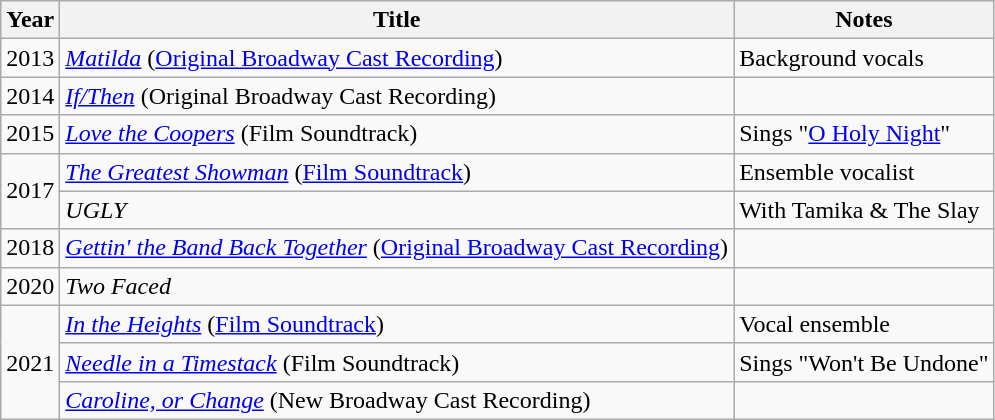<table class="wikitable sortable">
<tr>
<th>Year</th>
<th>Title</th>
<th>Notes</th>
</tr>
<tr>
<td>2013</td>
<td><em><a href='#'>Matilda</a></em> (<a href='#'>Original Broadway Cast Recording</a>)</td>
<td>Background vocals</td>
</tr>
<tr>
<td>2014</td>
<td><em><a href='#'>If/Then</a></em> (Original Broadway Cast Recording)</td>
<td></td>
</tr>
<tr>
<td>2015</td>
<td><em><a href='#'>Love the Coopers</a></em> (Film Soundtrack)</td>
<td>Sings "<a href='#'>O Holy Night</a>"</td>
</tr>
<tr>
<td rowspan=2>2017</td>
<td><em><a href='#'>The Greatest Showman</a></em> (<a href='#'>Film Soundtrack</a>)</td>
<td>Ensemble vocalist</td>
</tr>
<tr>
<td><em>UGLY</em></td>
<td>With Tamika & The Slay</td>
</tr>
<tr>
<td>2018</td>
<td><em><a href='#'>Gettin' the Band Back Together</a></em> (<a href='#'>Original Broadway Cast Recording</a>)</td>
<td></td>
</tr>
<tr>
<td>2020</td>
<td><em>Two Faced</em></td>
<td></td>
</tr>
<tr>
<td rowspan=3>2021</td>
<td><em><a href='#'>In the Heights</a></em> (<a href='#'>Film Soundtrack</a>)</td>
<td>Vocal ensemble</td>
</tr>
<tr>
<td><em><a href='#'>Needle in a Timestack</a></em> (Film Soundtrack)</td>
<td>Sings "Won't Be Undone"</td>
</tr>
<tr>
<td><em><a href='#'>Caroline, or Change</a></em> (New Broadway Cast Recording)</td>
<td></td>
</tr>
</table>
